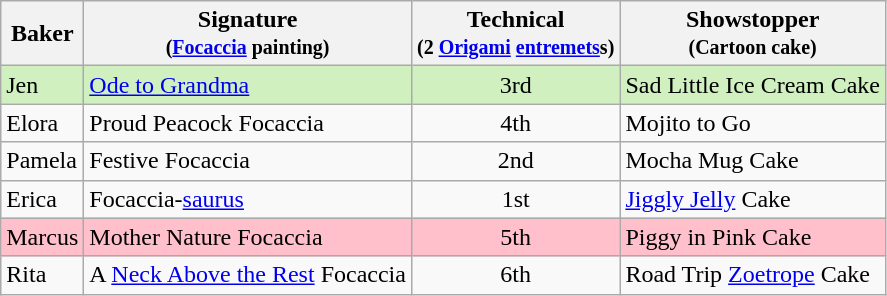<table class="wikitable" style="text-align:center;">
<tr>
<th>Baker</th>
<th>Signature<br><small>(<a href='#'>Focaccia</a> painting)</small></th>
<th>Technical<br><small>(2 <a href='#'>Origami</a> <a href='#'>entremets</a>s)</small></th>
<th>Showstopper<br><small>(Cartoon cake)</small></th>
</tr>
<tr style="background:#d0f0c0;">
<td align="left">Jen</td>
<td align="left"><a href='#'>Ode to Grandma</a></td>
<td>3rd</td>
<td align="left">Sad Little Ice Cream Cake</td>
</tr>
<tr>
<td align="left">Elora</td>
<td align="left">Proud Peacock Focaccia</td>
<td>4th</td>
<td align="left">Mojito to Go</td>
</tr>
<tr>
<td align="left">Pamela</td>
<td align="left">Festive Focaccia</td>
<td>2nd</td>
<td align="left">Mocha Mug Cake</td>
</tr>
<tr>
<td align="left">Erica</td>
<td align="left">Focaccia-<a href='#'>saurus</a></td>
<td>1st</td>
<td align="left"><a href='#'>Jiggly Jelly</a> Cake</td>
</tr>
<tr bgcolor=pink>
<td align="left">Marcus</td>
<td align="left">Mother Nature Focaccia</td>
<td>5th</td>
<td align="left">Piggy in Pink Cake</td>
</tr>
<tr>
<td align="left">Rita</td>
<td align="left">A <a href='#'>Neck Above the Rest</a> Focaccia</td>
<td>6th</td>
<td align="left">Road Trip <a href='#'>Zoetrope</a> Cake</td>
</tr>
</table>
